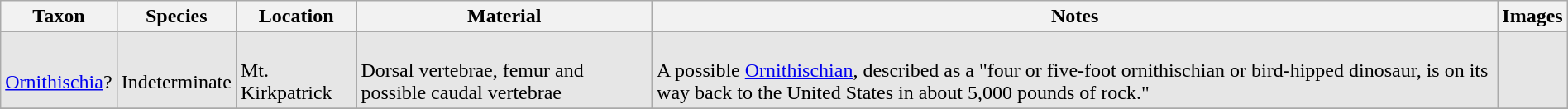<table class ="wikitable" align="center" width="100%">
<tr>
<th>Taxon</th>
<th>Species</th>
<th>Location</th>
<th>Material</th>
<th>Notes</th>
<th>Images</th>
</tr>
<tr>
<td style="background:#E6E6E6;"><br><a href='#'>Ornithischia</a>?</td>
<td style="background:#E6E6E6;"><br>Indeterminate</td>
<td style="background:#E6E6E6;"><br>Mt. Kirkpatrick</td>
<td style="background:#E6E6E6;"><br>Dorsal vertebrae, femur and possible caudal vertebrae</td>
<td style="background:#E6E6E6;"><br>A possible <a href='#'>Ornithischian</a>, described as a "four or five-foot ornithischian or bird-hipped dinosaur, is on its way back to the United States in about 5,000 pounds of rock."</td>
<td style="background:#E6E6E6;"><br></td>
</tr>
<tr>
</tr>
</table>
